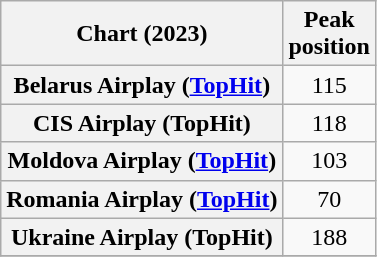<table class="wikitable sortable plainrowheaders" style="text-align:center">
<tr>
<th scope="col">Chart (2023)</th>
<th scope="col">Peak<br>position</th>
</tr>
<tr>
<th scope="row">Belarus Airplay (<a href='#'>TopHit</a>)</th>
<td>115</td>
</tr>
<tr>
<th scope="row">CIS Airplay (TopHit)</th>
<td>118</td>
</tr>
<tr>
<th scope="row">Moldova Airplay (<a href='#'>TopHit</a>)</th>
<td>103</td>
</tr>
<tr>
<th scope="row">Romania Airplay (<a href='#'>TopHit</a>)</th>
<td>70</td>
</tr>
<tr>
<th scope="row">Ukraine Airplay (TopHit)</th>
<td>188</td>
</tr>
<tr>
</tr>
</table>
